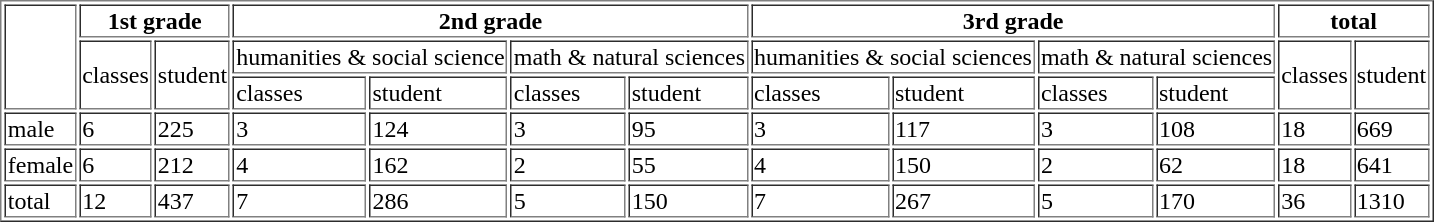<table style="margin:auto;"  border="1">
<tr>
<th rowspan="3"></th>
<th colspan="2">1st grade</th>
<th colspan="4">2nd grade</th>
<th colspan="4">3rd grade</th>
<th colspan="2">total</th>
</tr>
<tr>
<td rowspan="2">classes</td>
<td rowspan="2">student</td>
<td colspan="2">humanities & social science</td>
<td colspan="2">math & natural sciences</td>
<td colspan="2">humanities & social sciences</td>
<td colspan="2">math & natural sciences</td>
<td rowspan="2">classes</td>
<td rowspan="2">student</td>
</tr>
<tr>
<td>classes</td>
<td>student</td>
<td>classes</td>
<td>student</td>
<td>classes</td>
<td>student</td>
<td>classes</td>
<td>student</td>
</tr>
<tr>
<td>male</td>
<td>6</td>
<td>225</td>
<td>3</td>
<td>124</td>
<td>3</td>
<td>95</td>
<td>3</td>
<td>117</td>
<td>3</td>
<td>108</td>
<td>18</td>
<td>669</td>
</tr>
<tr>
<td>female</td>
<td>6</td>
<td>212</td>
<td>4</td>
<td>162</td>
<td>2</td>
<td>55</td>
<td>4</td>
<td>150</td>
<td>2</td>
<td>62</td>
<td>18</td>
<td>641</td>
</tr>
<tr>
<td>total</td>
<td>12</td>
<td>437</td>
<td>7</td>
<td>286</td>
<td>5</td>
<td>150</td>
<td>7</td>
<td>267</td>
<td>5</td>
<td>170</td>
<td>36</td>
<td>1310</td>
</tr>
</table>
